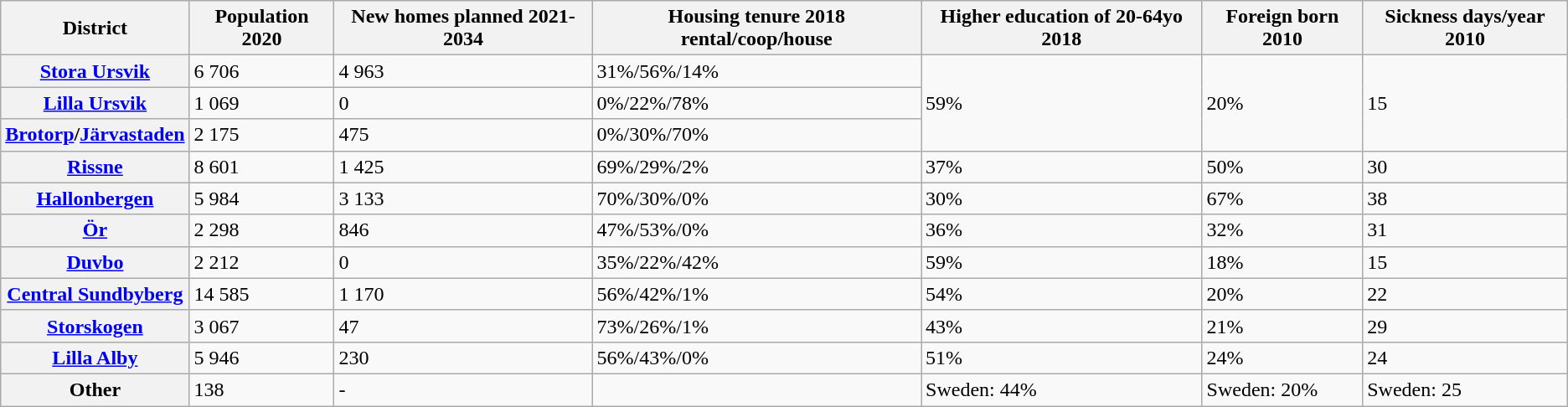<table class="wikitable">
<tr>
<th>District</th>
<th>Population 2020</th>
<th>New homes planned 2021-2034</th>
<th>Housing tenure 2018 rental/coop/house</th>
<th>Higher education of 20-64yo 2018</th>
<th>Foreign born 2010 </th>
<th>Sickness days/year 2010</th>
</tr>
<tr>
<th><a href='#'>Stora Ursvik</a></th>
<td>6 706</td>
<td>4 963</td>
<td>31%/56%/14%</td>
<td rowspan="3">59%</td>
<td rowspan="3">20%</td>
<td rowspan="3">15</td>
</tr>
<tr>
<th><a href='#'>Lilla Ursvik</a></th>
<td>1 069</td>
<td>0</td>
<td>0%/22%/78%</td>
</tr>
<tr>
<th><a href='#'>Brotorp</a>/<a href='#'>Järvastaden</a></th>
<td>2 175</td>
<td>475</td>
<td>0%/30%/70%</td>
</tr>
<tr>
<th><a href='#'>Rissne</a></th>
<td>8 601</td>
<td>1 425</td>
<td>69%/29%/2%</td>
<td>37%</td>
<td>50%</td>
<td>30</td>
</tr>
<tr>
<th><a href='#'>Hallonbergen</a></th>
<td>5 984</td>
<td>3 133</td>
<td>70%/30%/0%</td>
<td>30%</td>
<td>67%</td>
<td>38</td>
</tr>
<tr>
<th><a href='#'>Ör</a></th>
<td>2 298</td>
<td>846</td>
<td>47%/53%/0%</td>
<td>36%</td>
<td>32%</td>
<td>31</td>
</tr>
<tr>
<th><a href='#'>Duvbo</a></th>
<td>2 212</td>
<td>0</td>
<td>35%/22%/42%</td>
<td>59%</td>
<td>18%</td>
<td>15</td>
</tr>
<tr>
<th><a href='#'>Central Sundbyberg</a></th>
<td>14 585</td>
<td>1 170</td>
<td>56%/42%/1%</td>
<td>54%</td>
<td>20%</td>
<td>22</td>
</tr>
<tr>
<th><a href='#'>Storskogen</a></th>
<td>3 067</td>
<td>47</td>
<td>73%/26%/1%</td>
<td>43%</td>
<td>21%</td>
<td>29</td>
</tr>
<tr>
<th><a href='#'>Lilla Alby</a></th>
<td>5 946</td>
<td>230</td>
<td>56%/43%/0%</td>
<td>51%</td>
<td>24%</td>
<td>24</td>
</tr>
<tr>
<th>Other</th>
<td>138</td>
<td>-</td>
<td></td>
<td>Sweden: 44%</td>
<td>Sweden: 20%</td>
<td>Sweden: 25</td>
</tr>
</table>
